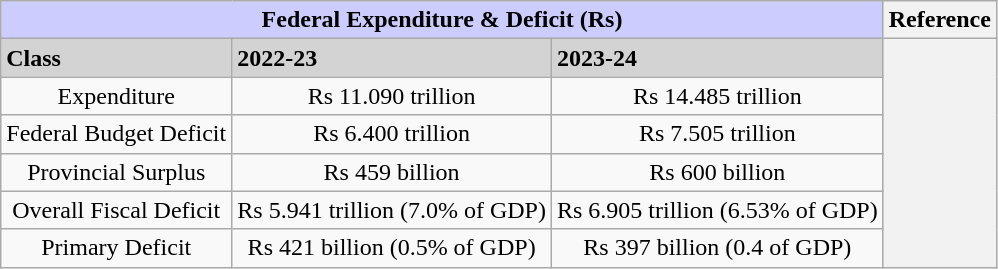<table class="wikitable">
<tr style="font-weight:bold;">
<th colspan="3" style="vertical-align:middle; background-color:#CCF;">Federal Expenditure & Deficit (Rs)</th>
<th>Reference</th>
</tr>
<tr style="font-weight:bold; background-color:#D3D3D3;">
<td style="vertical-align:middle;">Class</td>
<td>2022-23</td>
<td>2023-24</td>
<th rowspan="6"></th>
</tr>
<tr style="text-align:center;">
<td style="vertical-align:middle;">Expenditure</td>
<td>Rs 11.090 trillion</td>
<td>Rs 14.485 trillion</td>
</tr>
<tr style="text-align:center;">
<td style="vertical-align:middle;">Federal Budget Deficit</td>
<td>Rs 6.400 trillion</td>
<td>Rs 7.505 trillion</td>
</tr>
<tr>
<td style="text-align:center; vertical-align:middle;">Provincial Surplus</td>
<td style="text-align:center;">Rs 459 billion</td>
<td style="text-align:center;">Rs 600 billion</td>
</tr>
<tr>
<td style="text-align:center; vertical-align:middle;">Overall Fiscal Deficit</td>
<td style="text-align:center;">Rs 5.941 trillion (7.0% of GDP)</td>
<td style="text-align:center;">Rs 6.905 trillion (6.53% of GDP)</td>
</tr>
<tr>
<td style="text-align:center; vertical-align:middle;">Primary Deficit</td>
<td style="text-align:center;">Rs 421 billion (0.5% of GDP)</td>
<td style="text-align:center;">Rs 397 billion (0.4 of GDP)</td>
</tr>
</table>
